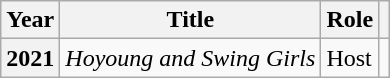<table class="wikitable  plainrowheaders">
<tr>
<th scope="col">Year</th>
<th scope="col">Title</th>
<th scope="col">Role</th>
<th scope="col" class="unsortable"></th>
</tr>
<tr>
<th scope="row">2021</th>
<td><em>Hoyoung and Swing Girls</em></td>
<td>Host</td>
<td></td>
</tr>
</table>
